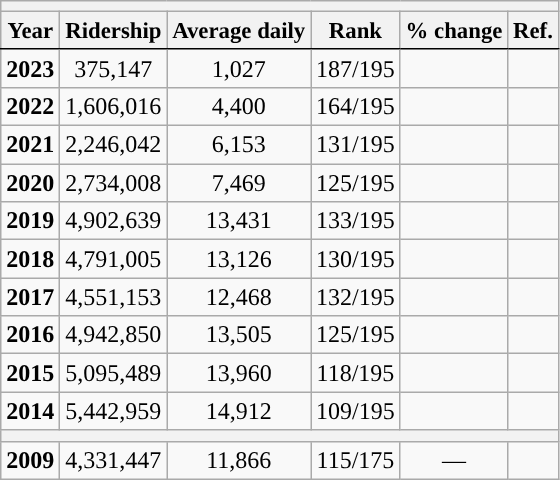<table class="wikitable sortable" style="text-align:right;">
<tr>
<th colspan="6" style="background-color:#"></th>
</tr>
<tr style="font-size:95%; text-align:center">
<th style="border-bottom:1px solid black">Year</th>
<th style="border-bottom:1px solid black">Ridership</th>
<th style="border-bottom:1px solid black">Average daily</th>
<th style="border-bottom:1px solid black">Rank</th>
<th style="border-bottom:1px solid black">% change</th>
<th style="border-bottom:1px solid black">Ref.</th>
</tr>
<tr style="text-align:center;">
<td><strong>2023</strong></td>
<td>375,147</td>
<td>1,027</td>
<td>187/195</td>
<td></td>
<td></td>
</tr>
<tr style="text-align:center;">
<td><strong>2022</strong></td>
<td>1,606,016</td>
<td>4,400</td>
<td>164/195</td>
<td></td>
<td></td>
</tr>
<tr style="text-align:center;">
<td><strong>2021</strong></td>
<td>2,246,042</td>
<td>6,153</td>
<td>131/195</td>
<td></td>
<td></td>
</tr>
<tr style="text-align:center;">
<td><strong>2020</strong></td>
<td>2,734,008</td>
<td>7,469</td>
<td>125/195</td>
<td></td>
<td></td>
</tr>
<tr style="text-align:center;">
<td><strong>2019</strong></td>
<td>4,902,639</td>
<td>13,431</td>
<td>133/195</td>
<td></td>
<td></td>
</tr>
<tr style="text-align:center;">
<td><strong>2018</strong></td>
<td>4,791,005</td>
<td>13,126</td>
<td>130/195</td>
<td></td>
<td></td>
</tr>
<tr style="text-align:center;">
<td><strong>2017</strong></td>
<td>4,551,153</td>
<td>12,468</td>
<td>132/195</td>
<td></td>
<td></td>
</tr>
<tr style="text-align:center;">
<td><strong>2016</strong></td>
<td>4,942,850</td>
<td>13,505</td>
<td>125/195</td>
<td></td>
<td></td>
</tr>
<tr style="text-align:center;">
<td><strong>2015</strong></td>
<td>5,095,489</td>
<td>13,960</td>
<td>118/195</td>
<td></td>
<td></td>
</tr>
<tr style="text-align:center;">
<td><strong>2014</strong></td>
<td>5,442,959</td>
<td>14,912</td>
<td>109/195</td>
<td></td>
<td></td>
</tr>
<tr>
<th colspan="6" style="background-color:#"></th>
</tr>
<tr style="text-align:center;">
<td><strong>2009</strong></td>
<td>4,331,447</td>
<td>11,866</td>
<td>115/175</td>
<td>—</td>
<td></td>
</tr>
</table>
